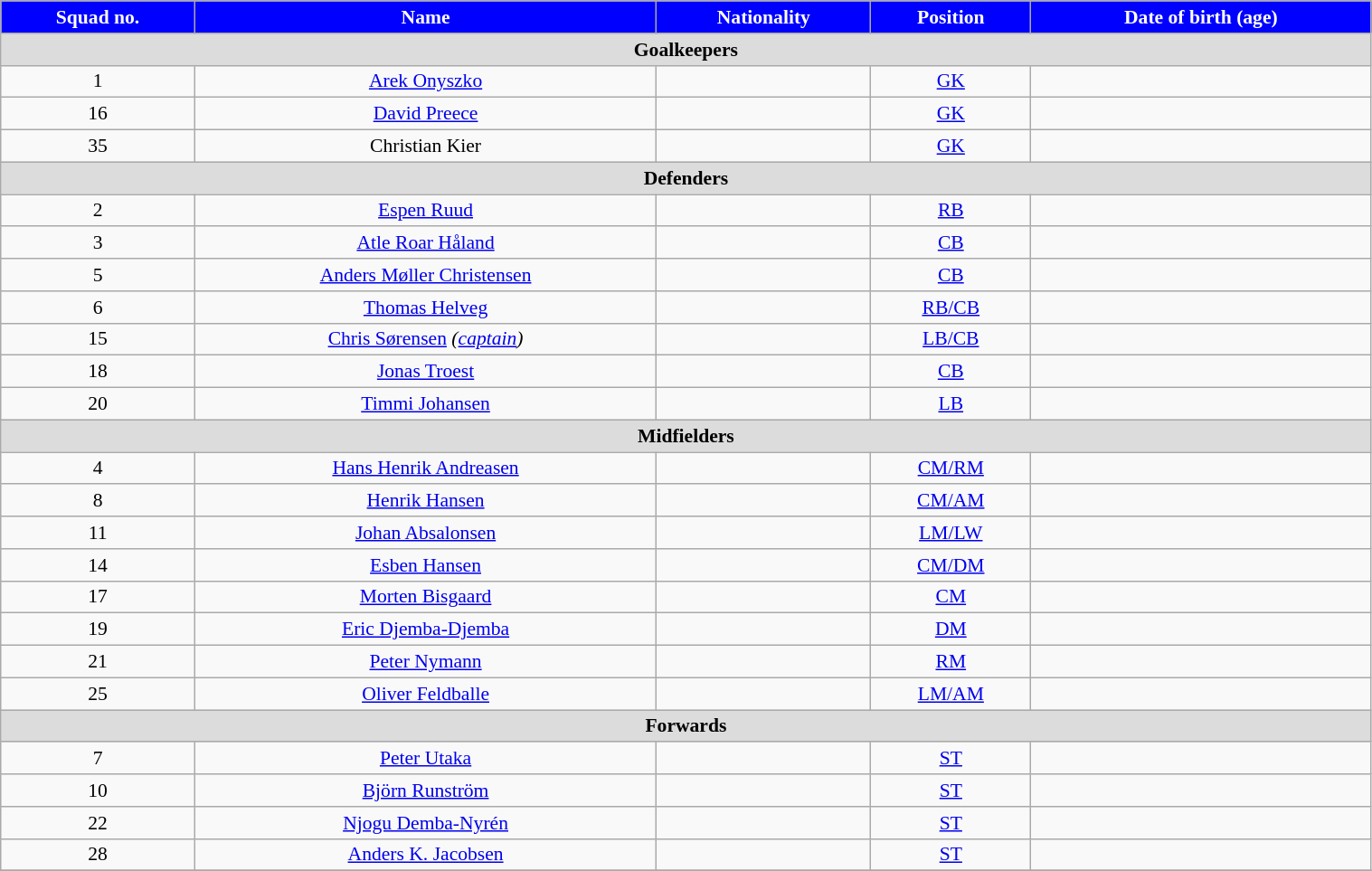<table class="wikitable" style="text-align:center; font-size:90%; width:80%">
<tr>
<th style="background:#0000ff; color:white; text-align:center">Squad no.</th>
<th style="background:#0000ff; color:white; text-align:center">Name</th>
<th style="background:#0000ff; color:white; text-align:center">Nationality</th>
<th style="background:#0000ff; color:white; text-align:center">Position</th>
<th style="background:#0000ff; color:white; text-align:center">Date of birth (age)</th>
</tr>
<tr>
<th colspan="6" style="background:#dcdcdc; text-align:center">Goalkeepers</th>
</tr>
<tr>
<td>1</td>
<td><a href='#'>Arek Onyszko</a></td>
<td></td>
<td><a href='#'>GK</a></td>
<td></td>
</tr>
<tr>
<td>16</td>
<td><a href='#'>David Preece</a></td>
<td></td>
<td><a href='#'>GK</a></td>
<td></td>
</tr>
<tr>
<td>35</td>
<td>Christian Kier</td>
<td></td>
<td><a href='#'>GK</a></td>
<td></td>
</tr>
<tr>
<th colspan="6" style="background:#dcdcdc; text-align:center">Defenders</th>
</tr>
<tr>
<td>2</td>
<td><a href='#'>Espen Ruud</a></td>
<td></td>
<td><a href='#'>RB</a></td>
<td></td>
</tr>
<tr>
<td>3</td>
<td><a href='#'>Atle Roar Håland</a></td>
<td></td>
<td><a href='#'>CB</a></td>
<td></td>
</tr>
<tr>
<td>5</td>
<td><a href='#'>Anders Møller Christensen</a></td>
<td></td>
<td><a href='#'>CB</a></td>
<td></td>
</tr>
<tr>
<td>6</td>
<td><a href='#'>Thomas Helveg</a></td>
<td></td>
<td><a href='#'>RB/CB</a></td>
<td></td>
</tr>
<tr>
<td>15</td>
<td><a href='#'>Chris Sørensen</a> <em>(<a href='#'>captain</a>)</em></td>
<td></td>
<td><a href='#'>LB/CB</a></td>
<td></td>
</tr>
<tr>
<td>18</td>
<td><a href='#'>Jonas Troest</a></td>
<td></td>
<td><a href='#'>CB</a></td>
<td></td>
</tr>
<tr>
<td>20</td>
<td><a href='#'>Timmi Johansen</a></td>
<td></td>
<td><a href='#'>LB</a></td>
<td></td>
</tr>
<tr>
<th colspan="6" style="background:#dcdcdc; text-align:center">Midfielders</th>
</tr>
<tr>
<td>4</td>
<td><a href='#'>Hans Henrik Andreasen</a></td>
<td></td>
<td><a href='#'>CM/RM</a></td>
<td></td>
</tr>
<tr>
<td>8</td>
<td><a href='#'>Henrik Hansen</a></td>
<td></td>
<td><a href='#'>CM/AM</a></td>
<td></td>
</tr>
<tr>
<td>11</td>
<td><a href='#'>Johan Absalonsen</a></td>
<td></td>
<td><a href='#'>LM/LW</a></td>
<td></td>
</tr>
<tr>
<td>14</td>
<td><a href='#'>Esben Hansen</a></td>
<td></td>
<td><a href='#'>CM/DM</a></td>
<td></td>
</tr>
<tr>
<td>17</td>
<td><a href='#'>Morten Bisgaard</a></td>
<td></td>
<td><a href='#'>CM</a></td>
<td></td>
</tr>
<tr>
<td>19</td>
<td><a href='#'>Eric Djemba-Djemba</a></td>
<td></td>
<td><a href='#'>DM</a></td>
<td></td>
</tr>
<tr>
<td>21</td>
<td><a href='#'>Peter Nymann</a></td>
<td></td>
<td><a href='#'>RM</a></td>
<td></td>
</tr>
<tr>
<td>25</td>
<td><a href='#'>Oliver Feldballe</a></td>
<td></td>
<td><a href='#'>LM/AM</a></td>
<td></td>
</tr>
<tr>
<th colspan="6" style="background:#dcdcdc; text-align:center">Forwards</th>
</tr>
<tr>
<td>7</td>
<td><a href='#'>Peter Utaka</a></td>
<td></td>
<td><a href='#'>ST</a></td>
<td></td>
</tr>
<tr>
<td>10</td>
<td><a href='#'>Björn Runström</a></td>
<td></td>
<td><a href='#'>ST</a></td>
<td></td>
</tr>
<tr>
<td>22</td>
<td><a href='#'>Njogu Demba-Nyrén</a></td>
<td></td>
<td><a href='#'>ST</a></td>
<td></td>
</tr>
<tr>
<td>28</td>
<td><a href='#'>Anders K. Jacobsen</a></td>
<td></td>
<td><a href='#'>ST</a></td>
<td></td>
</tr>
<tr>
</tr>
</table>
